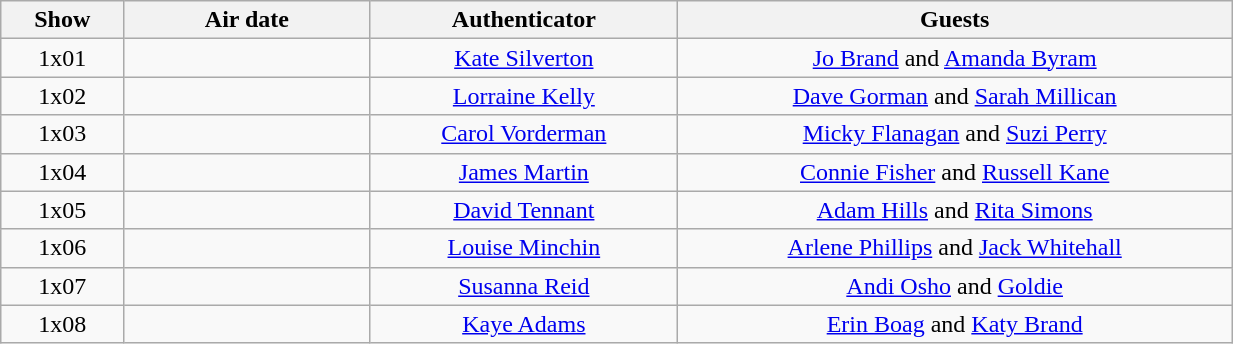<table class="wikitable" width="65%" style="text-align:center;">
<tr>
<th width="10%">Show</th>
<th width="20%">Air date</th>
<th width="25%">Authenticator</th>
<th width="45%">Guests</th>
</tr>
<tr>
<td>1x01</td>
<td></td>
<td><a href='#'>Kate Silverton</a></td>
<td><a href='#'>Jo Brand</a> and <a href='#'>Amanda Byram</a></td>
</tr>
<tr>
<td>1x02</td>
<td></td>
<td><a href='#'>Lorraine Kelly</a></td>
<td><a href='#'>Dave Gorman</a> and <a href='#'>Sarah Millican</a></td>
</tr>
<tr>
<td>1x03</td>
<td></td>
<td><a href='#'>Carol Vorderman</a></td>
<td><a href='#'>Micky Flanagan</a> and <a href='#'>Suzi Perry</a></td>
</tr>
<tr>
<td>1x04</td>
<td></td>
<td><a href='#'>James Martin</a></td>
<td><a href='#'>Connie Fisher</a> and <a href='#'>Russell Kane</a></td>
</tr>
<tr>
<td>1x05</td>
<td></td>
<td><a href='#'>David Tennant</a></td>
<td><a href='#'>Adam Hills</a> and <a href='#'>Rita Simons</a></td>
</tr>
<tr>
<td>1x06</td>
<td></td>
<td><a href='#'>Louise Minchin</a></td>
<td><a href='#'>Arlene Phillips</a> and <a href='#'>Jack Whitehall</a></td>
</tr>
<tr>
<td>1x07</td>
<td></td>
<td><a href='#'>Susanna Reid</a></td>
<td><a href='#'>Andi Osho</a> and <a href='#'>Goldie</a></td>
</tr>
<tr>
<td>1x08</td>
<td></td>
<td><a href='#'>Kaye Adams</a></td>
<td><a href='#'>Erin Boag</a> and <a href='#'>Katy Brand</a></td>
</tr>
</table>
